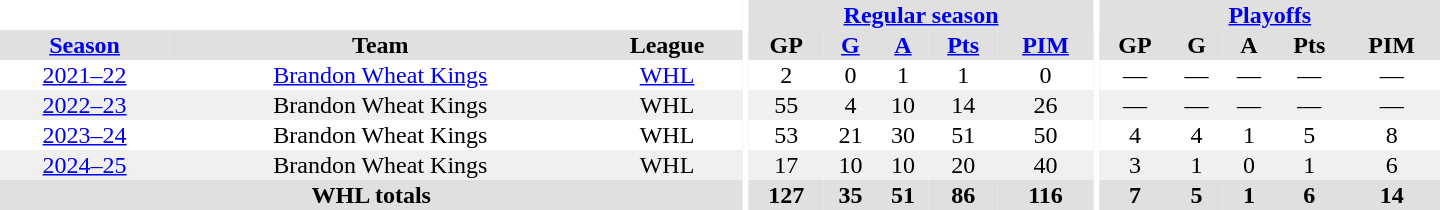<table border="0" cellpadding="1" cellspacing="0" style="text-align:center; width:60em">
<tr bgcolor="#e0e0e0">
<th colspan="3" bgcolor="#ffffff"></th>
<th rowspan="101" bgcolor="#ffffff"></th>
<th colspan="5"><a href='#'>Regular season</a></th>
<th rowspan="101" bgcolor="#ffffff"></th>
<th colspan="5"><a href='#'>Playoffs</a></th>
</tr>
<tr bgcolor="#e0e0e0">
<th><a href='#'>Season</a></th>
<th>Team</th>
<th>League</th>
<th>GP</th>
<th><a href='#'>G</a></th>
<th><a href='#'>A</a></th>
<th><a href='#'>Pts</a></th>
<th><a href='#'>PIM</a></th>
<th>GP</th>
<th>G</th>
<th>A</th>
<th>Pts</th>
<th>PIM</th>
</tr>
<tr>
<td><a href='#'>2021–22</a></td>
<td><a href='#'>Brandon Wheat Kings</a></td>
<td><a href='#'>WHL</a></td>
<td>2</td>
<td>0</td>
<td>1</td>
<td>1</td>
<td>0</td>
<td>—</td>
<td>—</td>
<td>—</td>
<td>—</td>
<td>—</td>
</tr>
<tr bgcolor="#f0f0f0">
<td><a href='#'>2022–23</a></td>
<td>Brandon Wheat Kings</td>
<td>WHL</td>
<td>55</td>
<td>4</td>
<td>10</td>
<td>14</td>
<td>26</td>
<td>—</td>
<td>—</td>
<td>—</td>
<td>—</td>
<td>—</td>
</tr>
<tr>
<td><a href='#'>2023–24</a></td>
<td>Brandon Wheat Kings</td>
<td>WHL</td>
<td>53</td>
<td>21</td>
<td>30</td>
<td>51</td>
<td>50</td>
<td>4</td>
<td>4</td>
<td>1</td>
<td>5</td>
<td>8</td>
</tr>
<tr bgcolor="#f0f0f0">
<td><a href='#'>2024–25</a></td>
<td>Brandon Wheat Kings</td>
<td>WHL</td>
<td>17</td>
<td>10</td>
<td>10</td>
<td>20</td>
<td>40</td>
<td>3</td>
<td>1</td>
<td>0</td>
<td>1</td>
<td>6</td>
</tr>
<tr bgcolor="#e0e0e0">
<th colspan="3">WHL totals</th>
<th>127</th>
<th>35</th>
<th>51</th>
<th>86</th>
<th>116</th>
<th>7</th>
<th>5</th>
<th>1</th>
<th>6</th>
<th>14</th>
</tr>
</table>
